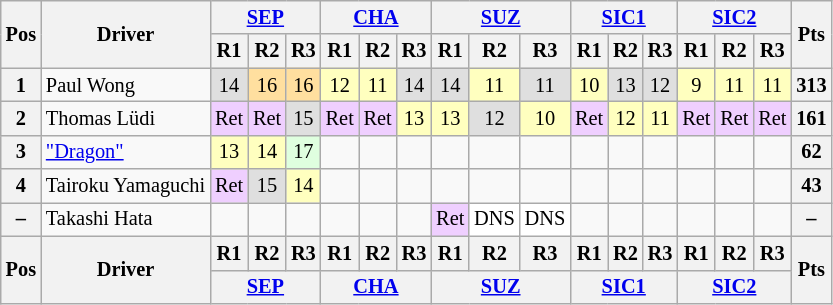<table class="wikitable" style="font-size: 85%; text-align: center;">
<tr valign="top">
<th rowspan="2" valign="middle">Pos</th>
<th rowspan="2" valign="middle">Driver</th>
<th colspan=3><a href='#'>SEP</a><br></th>
<th colspan=3><a href='#'>CHA</a><br></th>
<th colspan=3><a href='#'>SUZ</a><br></th>
<th colspan=3><a href='#'>SIC1</a><br></th>
<th colspan=3><a href='#'>SIC2</a><br></th>
<th rowspan="2" valign="middle">Pts</th>
</tr>
<tr>
<th>R1</th>
<th>R2</th>
<th>R3</th>
<th>R1</th>
<th>R2</th>
<th>R3</th>
<th>R1</th>
<th>R2</th>
<th>R3</th>
<th>R1</th>
<th>R2</th>
<th>R3</th>
<th>R1</th>
<th>R2</th>
<th>R3</th>
</tr>
<tr>
<th>1</th>
<td align="left"> Paul Wong</td>
<td style="background:#DFDFDF;">14</td>
<td style="background:#FFDF9F;">16</td>
<td style="background:#FFDF9F;">16</td>
<td style="background:#FFFFBF;">12</td>
<td style="background:#FFFFBF;">11</td>
<td style="background:#DFDFDF;">14</td>
<td style="background:#DFDFDF;">14</td>
<td style="background:#FFFFBF;">11</td>
<td style="background:#DFDFDF;">11</td>
<td style="background:#FFFFBF;">10</td>
<td style="background:#DFDFDF;">13</td>
<td style="background:#DFDFDF;">12</td>
<td style="background:#FFFFBF;">9</td>
<td style="background:#FFFFBF;">11</td>
<td style="background:#FFFFBF;">11</td>
<th>313</th>
</tr>
<tr>
<th>2</th>
<td align="left"> Thomas Lüdi</td>
<td style="background:#EFCFFF;">Ret</td>
<td style="background:#EFCFFF;">Ret</td>
<td style="background:#DFDFDF;">15</td>
<td style="background:#EFCFFF;">Ret</td>
<td style="background:#EFCFFF;">Ret</td>
<td style="background:#FFFFBF;">13</td>
<td style="background:#FFFFBF;">13</td>
<td style="background:#DFDFDF;">12</td>
<td style="background:#FFFFBF;">10</td>
<td style="background:#EFCFFF;">Ret</td>
<td style="background:#FFFFBF;">12</td>
<td style="background:#FFFFBF;">11</td>
<td style="background:#EFCFFF;">Ret</td>
<td style="background:#EFCFFF;">Ret</td>
<td style="background:#EFCFFF;">Ret</td>
<th>161</th>
</tr>
<tr>
<th>3</th>
<td align="left"> <a href='#'>"Dragon"</a></td>
<td style="background:#FFFFBF;">13</td>
<td style="background:#FFFFBF;">14</td>
<td style="background:#DFFFDF;">17</td>
<td></td>
<td></td>
<td></td>
<td></td>
<td></td>
<td></td>
<td></td>
<td></td>
<td></td>
<td></td>
<td></td>
<td></td>
<th>62</th>
</tr>
<tr>
<th>4</th>
<td align="left" nowrap> Tairoku Yamaguchi</td>
<td style="background:#EFCFFF;">Ret</td>
<td style="background:#DFDFDF;">15</td>
<td style="background:#FFFFBF;">14</td>
<td></td>
<td></td>
<td></td>
<td></td>
<td></td>
<td></td>
<td></td>
<td></td>
<td></td>
<td></td>
<td></td>
<td></td>
<th>43</th>
</tr>
<tr>
<th>–</th>
<td align="left"> Takashi Hata</td>
<td></td>
<td></td>
<td></td>
<td></td>
<td></td>
<td></td>
<td style="background:#EFCFFF;">Ret</td>
<td style="background:#FFFFFF;">DNS</td>
<td style="background:#FFFFFF;">DNS</td>
<td></td>
<td></td>
<td></td>
<td></td>
<td></td>
<td></td>
<th>–</th>
</tr>
<tr>
<th rowspan="2">Pos</th>
<th rowspan="2">Driver</th>
<th>R1</th>
<th>R2</th>
<th>R3</th>
<th>R1</th>
<th>R2</th>
<th>R3</th>
<th>R1</th>
<th>R2</th>
<th>R3</th>
<th>R1</th>
<th>R2</th>
<th>R3</th>
<th>R1</th>
<th>R2</th>
<th>R3</th>
<th rowspan="2">Pts</th>
</tr>
<tr>
<th colspan="3"><a href='#'>SEP</a><br></th>
<th colspan="3"><a href='#'>CHA</a><br></th>
<th colspan="3"><a href='#'>SUZ</a><br></th>
<th colspan="3"><a href='#'>SIC1</a><br></th>
<th colspan="3"><a href='#'>SIC2</a><br></th>
</tr>
</table>
